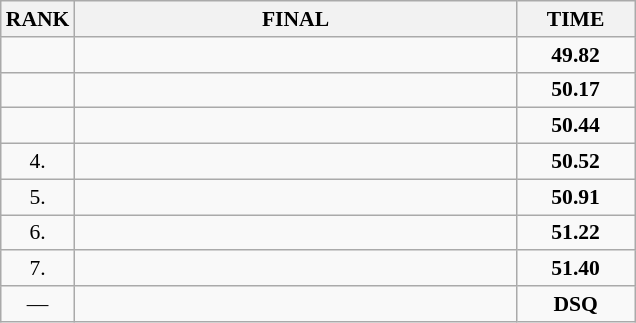<table class="wikitable" style="border-collapse: collapse; font-size: 90%;">
<tr>
<th>RANK</th>
<th style="width: 20em">FINAL</th>
<th style="width: 5em">TIME</th>
</tr>
<tr>
<td align="center"></td>
<td></td>
<td align="center"><strong>49.82</strong></td>
</tr>
<tr>
<td align="center"></td>
<td></td>
<td align="center"><strong>50.17</strong></td>
</tr>
<tr>
<td align="center"></td>
<td></td>
<td align="center"><strong>50.44</strong></td>
</tr>
<tr>
<td align="center">4.</td>
<td></td>
<td align="center"><strong>50.52</strong></td>
</tr>
<tr>
<td align="center">5.</td>
<td></td>
<td align="center"><strong>50.91</strong></td>
</tr>
<tr>
<td align="center">6.</td>
<td></td>
<td align="center"><strong>51.22</strong></td>
</tr>
<tr>
<td align="center">7.</td>
<td></td>
<td align="center"><strong>51.40</strong></td>
</tr>
<tr>
<td align="center">—</td>
<td></td>
<td align="center"><strong>DSQ</strong></td>
</tr>
</table>
